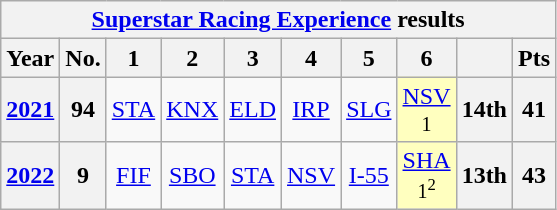<table class="wikitable" style="text-align:center">
<tr>
<th colspan=10><a href='#'>Superstar Racing Experience</a> results</th>
</tr>
<tr>
<th>Year</th>
<th>No.</th>
<th>1</th>
<th>2</th>
<th>3</th>
<th>4</th>
<th>5</th>
<th>6</th>
<th></th>
<th>Pts</th>
</tr>
<tr>
<th><a href='#'>2021</a></th>
<th>94</th>
<td><a href='#'>STA</a></td>
<td><a href='#'>KNX</a></td>
<td><a href='#'>ELD</a></td>
<td><a href='#'>IRP</a></td>
<td><a href='#'>SLG</a></td>
<td style="background:#FFFFBF;"><a href='#'>NSV</a><br><small>1</small></td>
<th>14th</th>
<th>41</th>
</tr>
<tr>
<th><a href='#'>2022</a></th>
<th>9</th>
<td><a href='#'>FIF</a></td>
<td><a href='#'>SBO</a></td>
<td><a href='#'>STA</a></td>
<td><a href='#'>NSV</a></td>
<td><a href='#'>I-55</a></td>
<td style="background:#FFFFBF;"><a href='#'>SHA</a><br><small>1<sup>2</sup></small></td>
<th>13th</th>
<th>43</th>
</tr>
</table>
